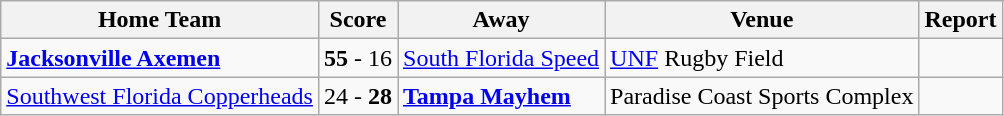<table class="wikitable">
<tr>
<th>Home Team</th>
<th>Score</th>
<th>Away</th>
<th>Venue</th>
<th>Report</th>
</tr>
<tr>
<td><strong> <a href='#'>Jacksonville Axemen</a></strong></td>
<td><strong>55</strong> - 16</td>
<td> <a href='#'>South Florida Speed</a></td>
<td><a href='#'>UNF</a> Rugby Field</td>
<td></td>
</tr>
<tr>
<td> <a href='#'>Southwest Florida Copperheads</a></td>
<td>24 - <strong>28</strong></td>
<td><strong> <a href='#'>Tampa Mayhem</a></strong></td>
<td>Paradise Coast Sports Complex</td>
<td></td>
</tr>
</table>
